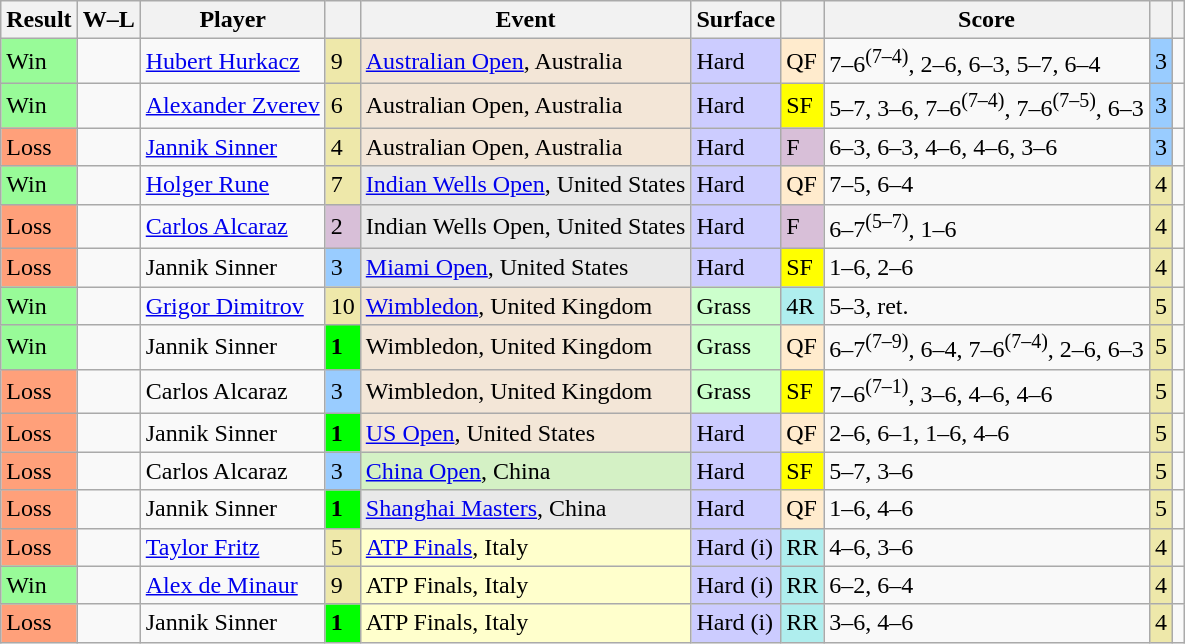<table class="wikitable sortable">
<tr>
<th>Result</th>
<th class=unsortable>W–L</th>
<th>Player</th>
<th></th>
<th>Event</th>
<th>Surface</th>
<th class=unsortable></th>
<th class=unsortable>Score</th>
<th></th>
<th class=unsortable></th>
</tr>
<tr>
<td bgcolor=98fb98>Win</td>
<td></td>
<td> <a href='#'>Hubert Hurkacz</a></td>
<td bgcolor=eee8aa>9</td>
<td bgcolor=f3e6d7><a href='#'>Australian Open</a>, Australia</td>
<td bgcolor=ccccff>Hard</td>
<td bgcolor=ffebcd>QF</td>
<td>7–6<sup>(7–4)</sup>, 2–6, 6–3, 5–7, 6–4</td>
<td bgcolor=99ccff>3</td>
<td></td>
</tr>
<tr>
<td bgcolor=98fb98>Win</td>
<td></td>
<td> <a href='#'>Alexander Zverev</a></td>
<td bgcolor=eee8aa>6</td>
<td bgcolor=f3e6d7>Australian Open, Australia</td>
<td bgcolor=ccccff>Hard</td>
<td bgcolor=yellow>SF</td>
<td>5–7, 3–6, 7–6<sup>(7–4)</sup>, 7–6<sup>(7–5)</sup>, 6–3</td>
<td bgcolor=99ccff>3</td>
<td></td>
</tr>
<tr>
<td bgcolor=ffa07a>Loss</td>
<td></td>
<td> <a href='#'>Jannik Sinner</a></td>
<td bgcolor=eee8aa>4</td>
<td bgcolor=f3e6d7>Australian Open, Australia</td>
<td bgcolor=ccccff>Hard</td>
<td bgcolor=thistle>F</td>
<td>6–3, 6–3, 4–6, 4–6, 3–6</td>
<td bgcolor=99ccff>3</td>
<td></td>
</tr>
<tr>
<td bgcolor=98fb98>Win</td>
<td></td>
<td> <a href='#'>Holger Rune</a></td>
<td bgcolor=eee8aa>7</td>
<td bgcolor=e9e9e9><a href='#'>Indian Wells Open</a>, United States</td>
<td bgcolor=ccccff>Hard</td>
<td bgcolor=ffebcd>QF</td>
<td>7–5, 6–4</td>
<td bgcolor=eee8aa>4</td>
<td></td>
</tr>
<tr>
<td bgcolor=ffa07a>Loss</td>
<td></td>
<td> <a href='#'>Carlos Alcaraz</a></td>
<td bgcolor=thistle>2</td>
<td bgcolor=e9e9e9>Indian Wells Open, United States</td>
<td bgcolor=ccccff>Hard</td>
<td bgcolor=thistle>F</td>
<td>6–7<sup>(5–7)</sup>, 1–6</td>
<td bgcolor=eee8aa>4</td>
<td></td>
</tr>
<tr>
<td bgcolor=ffa07a>Loss</td>
<td></td>
<td> Jannik Sinner</td>
<td bgcolor=99ccff>3</td>
<td bgcolor=e9e9e9><a href='#'>Miami Open</a>, United States</td>
<td bgcolor=ccccff>Hard</td>
<td bgcolor=yellow>SF</td>
<td>1–6, 2–6</td>
<td bgcolor=eee8aa>4</td>
<td></td>
</tr>
<tr>
<td bgcolor=98fb98>Win</td>
<td></td>
<td> <a href='#'>Grigor Dimitrov</a></td>
<td bgcolor=eee8aa>10</td>
<td bgcolor=f3e6d7><a href='#'>Wimbledon</a>, United Kingdom</td>
<td bgcolor=ccffcc>Grass</td>
<td bgcolor=afeeee>4R</td>
<td>5–3, ret.</td>
<td bgcolor=eee8aa>5</td>
<td></td>
</tr>
<tr>
<td bgcolor=98fb98>Win</td>
<td></td>
<td> Jannik Sinner</td>
<td bgcolor=lime><strong>1</strong></td>
<td bgcolor=f3e6d7>Wimbledon, United Kingdom</td>
<td bgcolor=ccffcc>Grass</td>
<td bgcolor=ffebcd>QF</td>
<td>6–7<sup>(7–9)</sup>, 6–4, 7–6<sup>(7–4)</sup>, 2–6, 6–3</td>
<td bgcolor=eee8aa>5</td>
<td></td>
</tr>
<tr>
<td bgcolor=ffa07a>Loss</td>
<td></td>
<td> Carlos Alcaraz</td>
<td bgcolor=99ccff>3</td>
<td bgcolor=f3e6d7>Wimbledon, United Kingdom</td>
<td bgcolor=ccffcc>Grass</td>
<td bgcolor=yellow>SF</td>
<td>7–6<sup>(7–1)</sup>, 3–6, 4–6, 4–6</td>
<td bgcolor=eee8aa>5</td>
<td></td>
</tr>
<tr>
<td bgcolor=ffa07a>Loss</td>
<td></td>
<td> Jannik Sinner</td>
<td bgcolor=lime><strong>1</strong></td>
<td bgcolor=f3e6d7><a href='#'>US Open</a>, United States</td>
<td bgcolor=ccccff>Hard</td>
<td bgcolor=ffebcd>QF</td>
<td>2–6, 6–1, 1–6, 4–6</td>
<td bgcolor=eee8aa>5</td>
<td></td>
</tr>
<tr>
<td bgcolor=ffa07a>Loss</td>
<td></td>
<td> Carlos Alcaraz</td>
<td bgcolor=99ccff>3</td>
<td bgcolor=d4f1c5><a href='#'>China Open</a>, China</td>
<td bgcolor=ccccff>Hard</td>
<td bgcolor=yellow>SF</td>
<td>5–7, 3–6</td>
<td bgcolor=eee8aa>5</td>
<td></td>
</tr>
<tr>
<td bgcolor=ffa07a>Loss</td>
<td></td>
<td> Jannik Sinner</td>
<td bgcolor=lime><strong>1</strong></td>
<td bgcolor=e9e9e9><a href='#'>Shanghai Masters</a>, China</td>
<td bgcolor=ccccff>Hard</td>
<td bgcolor=ffebcd>QF</td>
<td>1–6, 4–6</td>
<td bgcolor=eee8aa>5</td>
<td></td>
</tr>
<tr>
<td bgcolor=ffa07a>Loss</td>
<td></td>
<td> <a href='#'>Taylor Fritz</a></td>
<td bgcolor=eee8aa>5</td>
<td bgcolor=ffffcc><a href='#'>ATP Finals</a>, Italy</td>
<td bgcolor=ccccff>Hard (i)</td>
<td bgcolor=afeeee>RR</td>
<td>4–6, 3–6</td>
<td bgcolor=eee8aa>4</td>
<td></td>
</tr>
<tr>
<td bgcolor=98fb98>Win</td>
<td></td>
<td> <a href='#'>Alex de Minaur</a></td>
<td bgcolor=eee8aa>9</td>
<td bgcolor=ffffcc>ATP Finals, Italy</td>
<td bgcolor=ccccff>Hard (i)</td>
<td bgcolor=afeeee>RR</td>
<td>6–2, 6–4</td>
<td bgcolor=eee8aa>4</td>
<td></td>
</tr>
<tr>
<td bgcolor=ffa07a>Loss</td>
<td></td>
<td> Jannik Sinner</td>
<td bgcolor=lime><strong>1</strong></td>
<td bgcolor=ffffcc>ATP Finals, Italy</td>
<td bgcolor=ccccff>Hard (i)</td>
<td bgcolor=afeeee>RR</td>
<td>3–6, 4–6</td>
<td bgcolor=eee8aa>4</td>
<td></td>
</tr>
</table>
